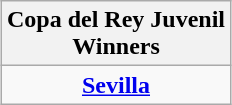<table class="wikitable" style="text-align: center; margin: 0 auto;">
<tr>
<th>Copa del Rey Juvenil<br>Winners</th>
</tr>
<tr>
<td><strong><a href='#'>Sevilla</a></strong></td>
</tr>
</table>
